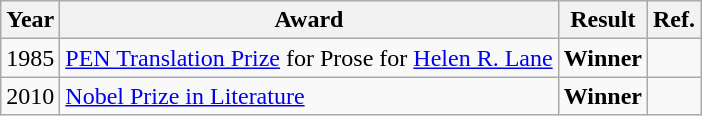<table class="wikitable">
<tr>
<th>Year</th>
<th>Award</th>
<th>Result</th>
<th>Ref.</th>
</tr>
<tr>
<td>1985</td>
<td><a href='#'>PEN Translation Prize</a> for Prose for <a href='#'>Helen R. Lane</a></td>
<td><strong>Winner</strong></td>
<td></td>
</tr>
<tr>
<td>2010</td>
<td><a href='#'>Nobel Prize in Literature</a></td>
<td><strong>Winner</strong></td>
<td></td>
</tr>
</table>
